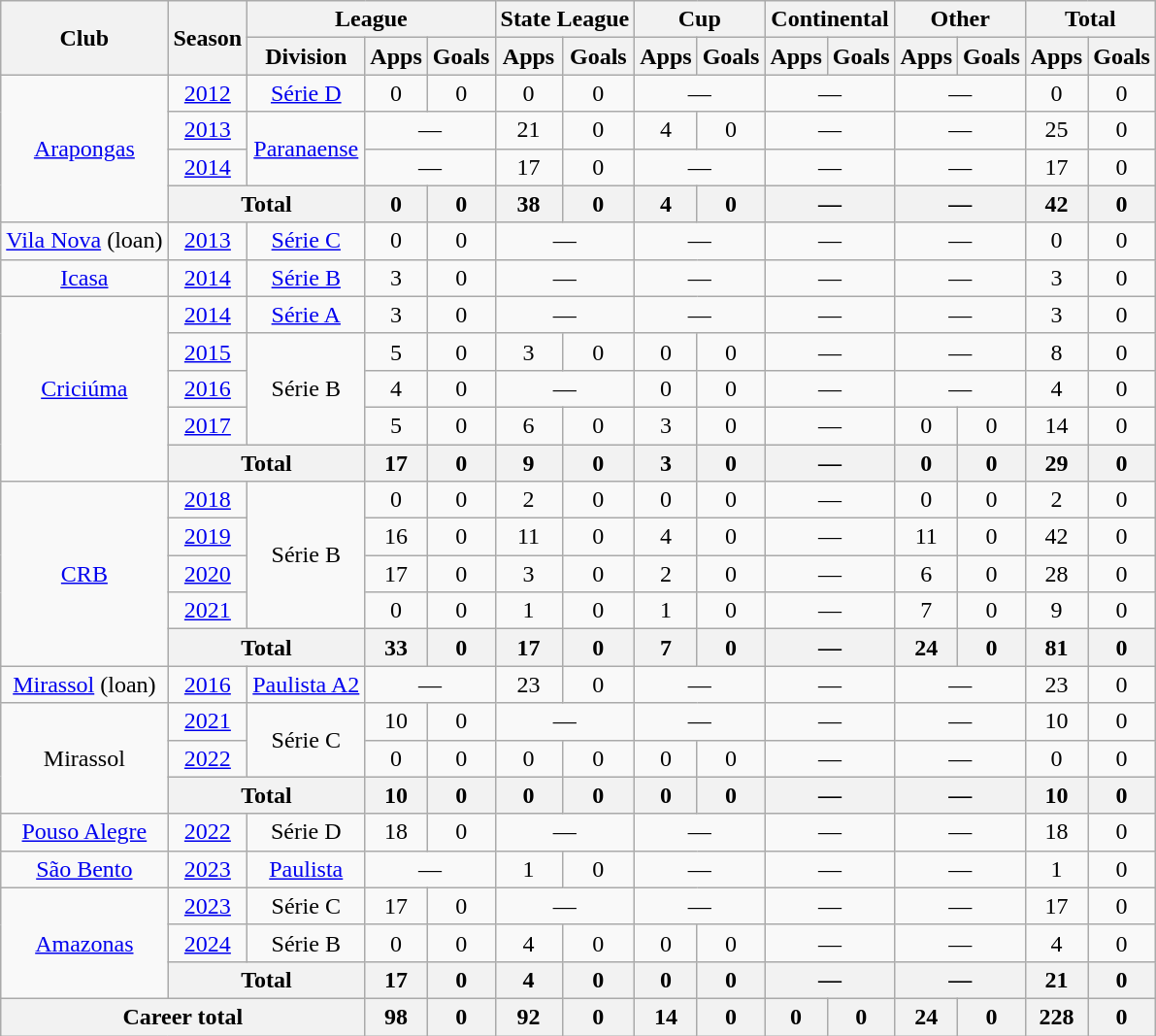<table class="wikitable" style="text-align: center">
<tr>
<th rowspan="2">Club</th>
<th rowspan="2">Season</th>
<th colspan="3">League</th>
<th colspan="2">State League</th>
<th colspan="2">Cup</th>
<th colspan="2">Continental</th>
<th colspan="2">Other</th>
<th colspan="2">Total</th>
</tr>
<tr>
<th>Division</th>
<th>Apps</th>
<th>Goals</th>
<th>Apps</th>
<th>Goals</th>
<th>Apps</th>
<th>Goals</th>
<th>Apps</th>
<th>Goals</th>
<th>Apps</th>
<th>Goals</th>
<th>Apps</th>
<th>Goals</th>
</tr>
<tr>
<td rowspan="4"><a href='#'>Arapongas</a></td>
<td><a href='#'>2012</a></td>
<td><a href='#'>Série D</a></td>
<td>0</td>
<td>0</td>
<td>0</td>
<td>0</td>
<td colspan="2">—</td>
<td colspan="2">—</td>
<td colspan="2">—</td>
<td>0</td>
<td>0</td>
</tr>
<tr>
<td><a href='#'>2013</a></td>
<td rowspan="2"><a href='#'>Paranaense</a></td>
<td colspan="2">—</td>
<td>21</td>
<td>0</td>
<td>4</td>
<td>0</td>
<td colspan="2">—</td>
<td colspan="2">—</td>
<td>25</td>
<td>0</td>
</tr>
<tr>
<td><a href='#'>2014</a></td>
<td colspan="2">—</td>
<td>17</td>
<td>0</td>
<td colspan="2">—</td>
<td colspan="2">—</td>
<td colspan="2">—</td>
<td>17</td>
<td>0</td>
</tr>
<tr>
<th colspan="2">Total</th>
<th>0</th>
<th>0</th>
<th>38</th>
<th>0</th>
<th>4</th>
<th>0</th>
<th colspan="2">—</th>
<th colspan="2">—</th>
<th>42</th>
<th>0</th>
</tr>
<tr>
<td><a href='#'>Vila Nova</a> (loan)</td>
<td><a href='#'>2013</a></td>
<td><a href='#'>Série C</a></td>
<td>0</td>
<td>0</td>
<td colspan="2">—</td>
<td colspan="2">—</td>
<td colspan="2">—</td>
<td colspan="2">—</td>
<td>0</td>
<td>0</td>
</tr>
<tr>
<td><a href='#'>Icasa</a></td>
<td><a href='#'>2014</a></td>
<td><a href='#'>Série B</a></td>
<td>3</td>
<td>0</td>
<td colspan="2">—</td>
<td colspan="2">—</td>
<td colspan="2">—</td>
<td colspan="2">—</td>
<td>3</td>
<td>0</td>
</tr>
<tr>
<td rowspan="5"><a href='#'>Criciúma</a></td>
<td><a href='#'>2014</a></td>
<td><a href='#'>Série A</a></td>
<td>3</td>
<td>0</td>
<td colspan="2">—</td>
<td colspan="2">—</td>
<td colspan="2">—</td>
<td colspan="2">—</td>
<td>3</td>
<td>0</td>
</tr>
<tr>
<td><a href='#'>2015</a></td>
<td rowspan="3">Série B</td>
<td>5</td>
<td>0</td>
<td>3</td>
<td>0</td>
<td>0</td>
<td>0</td>
<td colspan="2">—</td>
<td colspan="2">—</td>
<td>8</td>
<td>0</td>
</tr>
<tr>
<td><a href='#'>2016</a></td>
<td>4</td>
<td>0</td>
<td colspan="2">—</td>
<td>0</td>
<td>0</td>
<td colspan="2">—</td>
<td colspan="2">—</td>
<td>4</td>
<td>0</td>
</tr>
<tr>
<td><a href='#'>2017</a></td>
<td>5</td>
<td>0</td>
<td>6</td>
<td>0</td>
<td>3</td>
<td>0</td>
<td colspan="2">—</td>
<td>0</td>
<td>0</td>
<td>14</td>
<td>0</td>
</tr>
<tr>
<th colspan="2">Total</th>
<th>17</th>
<th>0</th>
<th>9</th>
<th>0</th>
<th>3</th>
<th>0</th>
<th colspan="2">—</th>
<th>0</th>
<th>0</th>
<th>29</th>
<th>0</th>
</tr>
<tr>
<td rowspan="5"><a href='#'>CRB</a></td>
<td><a href='#'>2018</a></td>
<td rowspan="4">Série B</td>
<td>0</td>
<td>0</td>
<td>2</td>
<td>0</td>
<td>0</td>
<td>0</td>
<td colspan="2">—</td>
<td>0</td>
<td>0</td>
<td>2</td>
<td>0</td>
</tr>
<tr>
<td><a href='#'>2019</a></td>
<td>16</td>
<td>0</td>
<td>11</td>
<td>0</td>
<td>4</td>
<td>0</td>
<td colspan="2">—</td>
<td>11</td>
<td>0</td>
<td>42</td>
<td>0</td>
</tr>
<tr>
<td><a href='#'>2020</a></td>
<td>17</td>
<td>0</td>
<td>3</td>
<td>0</td>
<td>2</td>
<td>0</td>
<td colspan="2">—</td>
<td>6</td>
<td>0</td>
<td>28</td>
<td>0</td>
</tr>
<tr>
<td><a href='#'>2021</a></td>
<td>0</td>
<td>0</td>
<td>1</td>
<td>0</td>
<td>1</td>
<td>0</td>
<td colspan="2">—</td>
<td>7</td>
<td>0</td>
<td>9</td>
<td>0</td>
</tr>
<tr>
<th colspan="2">Total</th>
<th>33</th>
<th>0</th>
<th>17</th>
<th>0</th>
<th>7</th>
<th>0</th>
<th colspan="2">—</th>
<th>24</th>
<th>0</th>
<th>81</th>
<th>0</th>
</tr>
<tr>
<td><a href='#'>Mirassol</a> (loan)</td>
<td><a href='#'>2016</a></td>
<td><a href='#'>Paulista A2</a></td>
<td colspan="2">—</td>
<td>23</td>
<td>0</td>
<td colspan="2">—</td>
<td colspan="2">—</td>
<td colspan="2">—</td>
<td>23</td>
<td>0</td>
</tr>
<tr>
<td rowspan="3">Mirassol</td>
<td><a href='#'>2021</a></td>
<td rowspan="2">Série C</td>
<td>10</td>
<td>0</td>
<td colspan="2">—</td>
<td colspan="2">—</td>
<td colspan="2">—</td>
<td colspan="2">—</td>
<td>10</td>
<td>0</td>
</tr>
<tr>
<td><a href='#'>2022</a></td>
<td>0</td>
<td>0</td>
<td>0</td>
<td>0</td>
<td>0</td>
<td>0</td>
<td colspan="2">—</td>
<td colspan="2">—</td>
<td>0</td>
<td>0</td>
</tr>
<tr>
<th colspan="2">Total</th>
<th>10</th>
<th>0</th>
<th>0</th>
<th>0</th>
<th>0</th>
<th>0</th>
<th colspan="2">—</th>
<th colspan="2">—</th>
<th>10</th>
<th>0</th>
</tr>
<tr>
<td><a href='#'>Pouso Alegre</a></td>
<td><a href='#'>2022</a></td>
<td>Série D</td>
<td>18</td>
<td>0</td>
<td colspan="2">—</td>
<td colspan="2">—</td>
<td colspan="2">—</td>
<td colspan="2">—</td>
<td>18</td>
<td>0</td>
</tr>
<tr>
<td><a href='#'>São Bento</a></td>
<td><a href='#'>2023</a></td>
<td><a href='#'>Paulista</a></td>
<td colspan="2">—</td>
<td>1</td>
<td>0</td>
<td colspan="2">—</td>
<td colspan="2">—</td>
<td colspan="2">—</td>
<td>1</td>
<td>0</td>
</tr>
<tr>
<td rowspan="3"><a href='#'>Amazonas</a></td>
<td><a href='#'>2023</a></td>
<td>Série C</td>
<td>17</td>
<td>0</td>
<td colspan="2">—</td>
<td colspan="2">—</td>
<td colspan="2">—</td>
<td colspan="2">—</td>
<td>17</td>
<td>0</td>
</tr>
<tr>
<td><a href='#'>2024</a></td>
<td>Série B</td>
<td>0</td>
<td>0</td>
<td>4</td>
<td>0</td>
<td>0</td>
<td>0</td>
<td colspan="2">—</td>
<td colspan="2">—</td>
<td>4</td>
<td>0</td>
</tr>
<tr>
<th colspan="2">Total</th>
<th>17</th>
<th>0</th>
<th>4</th>
<th>0</th>
<th>0</th>
<th>0</th>
<th colspan="2">—</th>
<th colspan="2">—</th>
<th>21</th>
<th>0</th>
</tr>
<tr>
<th colspan="3"><strong>Career total</strong></th>
<th>98</th>
<th>0</th>
<th>92</th>
<th>0</th>
<th>14</th>
<th>0</th>
<th>0</th>
<th>0</th>
<th>24</th>
<th>0</th>
<th>228</th>
<th>0</th>
</tr>
</table>
